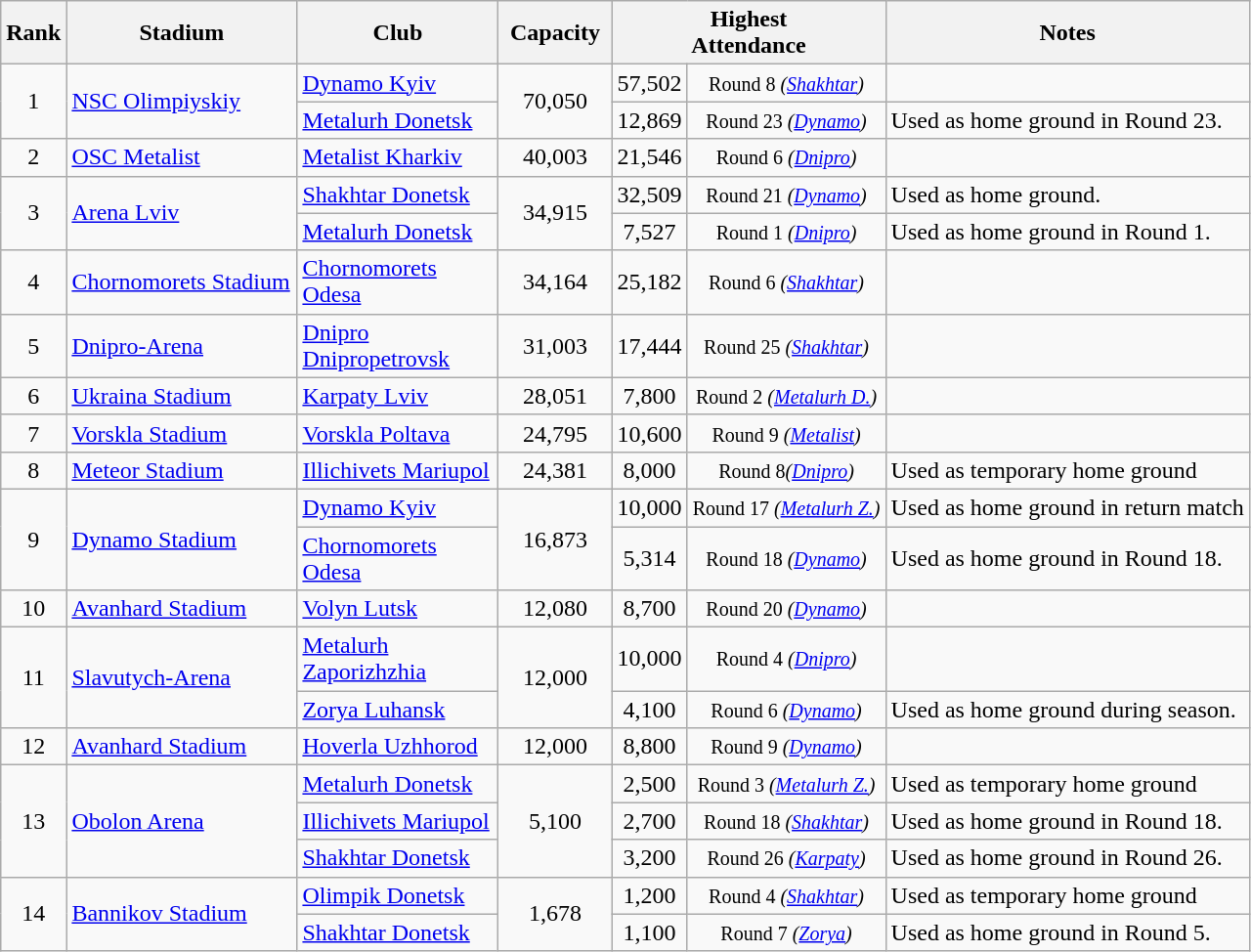<table class="wikitable sortable" style="text-align:left;">
<tr>
<th width=18>Rank</th>
<th width=150>Stadium</th>
<th width=130>Club</th>
<th width=70>Capacity</th>
<th width=175 colspan=2>Highest<br>Attendance</th>
<th>Notes</th>
</tr>
<tr>
<td align=center rowspan=2>1</td>
<td rowspan=2><a href='#'>NSC Olimpiyskiy</a></td>
<td><a href='#'>Dynamo Kyiv</a></td>
<td align=center rowspan=2>70,050</td>
<td align=center>57,502</td>
<td align=center><small>Round 8 <em>(<a href='#'>Shakhtar</a>)</em></small></td>
<td></td>
</tr>
<tr>
<td><a href='#'>Metalurh Donetsk</a></td>
<td align=center>12,869</td>
<td align=center><small>Round 23 <em>(<a href='#'>Dynamo</a>)</em></small></td>
<td>Used as home ground in Round 23.</td>
</tr>
<tr>
<td align=center>2</td>
<td align=left><a href='#'>OSC Metalist</a></td>
<td><a href='#'>Metalist Kharkiv</a></td>
<td align=center>40,003</td>
<td align=center>21,546</td>
<td align=center><small>Round 6 <em>(<a href='#'>Dnipro</a>)</em></small></td>
<td></td>
</tr>
<tr>
<td align=center rowspan=2>3</td>
<td rowspan=2><a href='#'>Arena Lviv</a></td>
<td><a href='#'>Shakhtar Donetsk</a></td>
<td align=center rowspan=2>34,915</td>
<td align=center>32,509</td>
<td align=center><small>Round 21 <em>(<a href='#'>Dynamo</a>)</em></small></td>
<td>Used as home ground.</td>
</tr>
<tr>
<td><a href='#'>Metalurh Donetsk</a></td>
<td align=center>7,527</td>
<td align=center><small>Round 1 <em>(<a href='#'>Dnipro</a>)</em></small></td>
<td>Used as home ground in Round 1.</td>
</tr>
<tr>
<td align=center>4</td>
<td><a href='#'>Chornomorets Stadium</a></td>
<td><a href='#'>Chornomorets Odesa</a></td>
<td align=center>34,164</td>
<td align=center>25,182</td>
<td align=center><small>Round 6 <em>(<a href='#'>Shakhtar</a>)</em></small></td>
<td></td>
</tr>
<tr>
<td align=center>5</td>
<td><a href='#'>Dnipro-Arena</a></td>
<td><a href='#'>Dnipro Dnipropetrovsk</a></td>
<td align=center>31,003</td>
<td align=center>17,444</td>
<td align=center><small>Round 25 <em>(<a href='#'>Shakhtar</a>)</em></small></td>
<td></td>
</tr>
<tr>
<td align=center>6</td>
<td><a href='#'>Ukraina Stadium</a></td>
<td><a href='#'>Karpaty Lviv</a></td>
<td align=center>28,051</td>
<td align=center>7,800</td>
<td align=center><small>Round 2 <em>(<a href='#'>Metalurh D.</a>)</em></small></td>
<td></td>
</tr>
<tr>
<td align=center>7</td>
<td><a href='#'>Vorskla Stadium</a></td>
<td><a href='#'>Vorskla Poltava</a></td>
<td align=center>24,795</td>
<td align=center>10,600</td>
<td align=center><small>Round 9 <em>(<a href='#'>Metalist</a>)</em></small></td>
<td></td>
</tr>
<tr>
<td align=center>8</td>
<td><a href='#'>Meteor Stadium</a></td>
<td><a href='#'>Illichivets Mariupol</a></td>
<td align=center>24,381</td>
<td align=center>8,000</td>
<td align=center><small>Round 8<em>(<a href='#'>Dnipro</a>)</em></small></td>
<td>Used as temporary home ground</td>
</tr>
<tr>
<td align=center rowspan=2>9</td>
<td rowspan=2><a href='#'>Dynamo Stadium</a></td>
<td><a href='#'>Dynamo Kyiv</a></td>
<td align=center rowspan=2>16,873</td>
<td align=center>10,000</td>
<td align=center><small>Round 17 <em>(<a href='#'>Metalurh Z.</a>)</em></small></td>
<td>Used as home ground in return match</td>
</tr>
<tr>
<td><a href='#'>Chornomorets Odesa</a></td>
<td align=center>5,314</td>
<td align=center><small>Round 18 <em>(<a href='#'>Dynamo</a>)</em></small></td>
<td>Used as home ground in Round 18.</td>
</tr>
<tr>
<td align=center>10</td>
<td><a href='#'>Avanhard Stadium</a></td>
<td><a href='#'>Volyn Lutsk</a></td>
<td align=center>12,080</td>
<td align=center>8,700</td>
<td align=center><small>Round 20 <em>(<a href='#'>Dynamo</a>)</em></small></td>
<td></td>
</tr>
<tr>
<td align=center rowspan=2>11</td>
<td rowspan=2><a href='#'>Slavutych-Arena</a></td>
<td><a href='#'>Metalurh Zaporizhzhia</a></td>
<td align=center rowspan=2>12,000</td>
<td align=center>10,000</td>
<td align=center><small>Round 4 <em>(<a href='#'>Dnipro</a>)</em></small></td>
<td></td>
</tr>
<tr>
<td><a href='#'>Zorya Luhansk</a></td>
<td align=center>4,100</td>
<td align=center><small>Round 6 <em>(<a href='#'>Dynamo</a>)</em></small></td>
<td>Used as home ground during season.</td>
</tr>
<tr>
<td align=center>12</td>
<td><a href='#'>Avanhard Stadium</a></td>
<td><a href='#'>Hoverla Uzhhorod</a></td>
<td align=center>12,000</td>
<td align=center>8,800</td>
<td align=center><small>Round 9 <em>(<a href='#'>Dynamo</a>)</em></small></td>
<td></td>
</tr>
<tr>
<td align=center rowspan=3>13</td>
<td rowspan=3><a href='#'>Obolon Arena</a></td>
<td><a href='#'>Metalurh Donetsk</a></td>
<td align=center rowspan=3>5,100</td>
<td align=center>2,500</td>
<td align=center><small>Round 3 <em>(<a href='#'>Metalurh Z.</a>)</em></small></td>
<td>Used as temporary home ground</td>
</tr>
<tr>
<td><a href='#'>Illichivets Mariupol</a></td>
<td align=center>2,700</td>
<td align=center><small>Round 18 <em>(<a href='#'>Shakhtar</a>)</em></small></td>
<td>Used as home ground in Round 18.</td>
</tr>
<tr>
<td><a href='#'>Shakhtar Donetsk</a></td>
<td align=center>3,200</td>
<td align=center><small>Round 26 <em>(<a href='#'>Karpaty</a>)</em></small></td>
<td>Used as home ground in Round 26.</td>
</tr>
<tr>
<td align=center rowspan=2>14</td>
<td rowspan=2><a href='#'>Bannikov Stadium</a></td>
<td><a href='#'>Olimpik Donetsk</a></td>
<td align=center rowspan=2>1,678</td>
<td align=center>1,200</td>
<td align=center><small>Round 4 <em>(<a href='#'>Shakhtar</a>)</em></small></td>
<td>Used as temporary home ground</td>
</tr>
<tr>
<td><a href='#'>Shakhtar Donetsk</a></td>
<td align=center>1,100</td>
<td align=center><small>Round 7 <em>(<a href='#'>Zorya</a>)</em></small></td>
<td>Used as home ground in Round 5.</td>
</tr>
</table>
